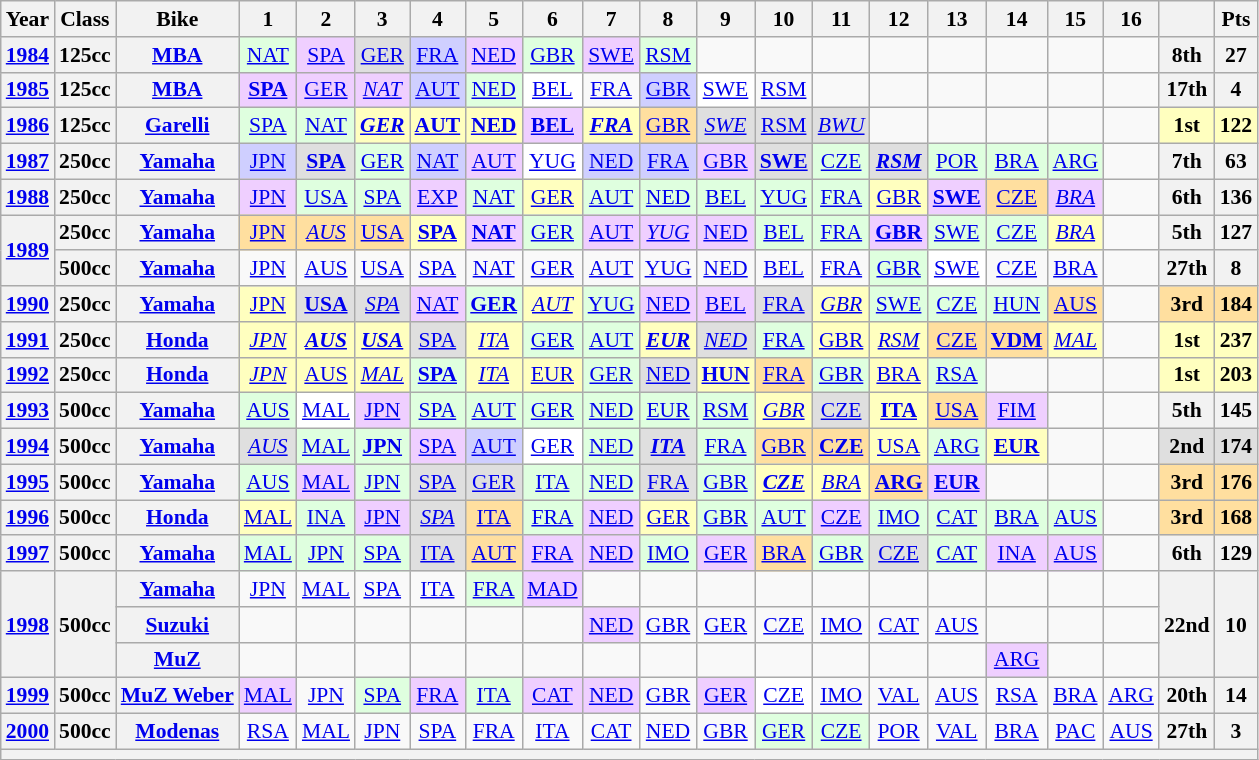<table class="wikitable" style="text-align:center; font-size:90%;">
<tr>
<th>Year</th>
<th>Class</th>
<th>Bike</th>
<th>1</th>
<th>2</th>
<th>3</th>
<th>4</th>
<th>5</th>
<th>6</th>
<th>7</th>
<th>8</th>
<th>9</th>
<th>10</th>
<th>11</th>
<th>12</th>
<th>13</th>
<th>14</th>
<th>15</th>
<th>16</th>
<th></th>
<th>Pts</th>
</tr>
<tr>
<th><a href='#'>1984</a></th>
<th>125cc</th>
<th><a href='#'>MBA</a></th>
<td style="background:#DFFFDF;"><a href='#'>NAT</a><br></td>
<td style="background:#EFCFFF;"><a href='#'>SPA</a><br></td>
<td style="background:#DFDFDF;"><a href='#'>GER</a><br></td>
<td style="background:#CFCFFF;"><a href='#'>FRA</a><br></td>
<td style="background:#EFCFFF;"><a href='#'>NED</a><br></td>
<td style="background:#DFFFDF;"><a href='#'>GBR</a><br></td>
<td style="background:#EFCFFF;"><a href='#'>SWE</a><br></td>
<td style="background:#DFFFDF;"><a href='#'>RSM</a><br></td>
<td></td>
<td></td>
<td></td>
<td></td>
<td></td>
<td></td>
<td></td>
<td></td>
<th>8th</th>
<th>27</th>
</tr>
<tr>
<th><a href='#'>1985</a></th>
<th>125cc</th>
<th><a href='#'>MBA</a></th>
<td style="background:#EFCFFF;"><strong><a href='#'>SPA</a></strong><br></td>
<td style="background:#EFCFFF;"><a href='#'>GER</a><br></td>
<td style="background:#EFCFFF;"><em><a href='#'>NAT</a></em><br></td>
<td style="background:#CFCFFF;"><a href='#'>AUT</a><br></td>
<td style="background:#DFFFDF;"><a href='#'>NED</a><br></td>
<td style="background:#FFFFFF;"><a href='#'>BEL</a><br></td>
<td><a href='#'>FRA</a></td>
<td style="background:#CFCFFF;"><a href='#'>GBR</a><br></td>
<td style="background:#FFFFFF;"><a href='#'>SWE</a><br></td>
<td><a href='#'>RSM</a></td>
<td></td>
<td></td>
<td></td>
<td></td>
<td></td>
<td></td>
<th>17th</th>
<th>4</th>
</tr>
<tr>
<th><a href='#'>1986</a></th>
<th>125cc</th>
<th><a href='#'>Garelli</a></th>
<td style="background:#DFFFDF;"><a href='#'>SPA</a><br></td>
<td style="background:#DFFFDF;"><a href='#'>NAT</a><br></td>
<td style="background:#FFFFBF;"><strong><em><a href='#'>GER</a></em></strong><br></td>
<td style="background:#FFFFBF;"><strong><a href='#'>AUT</a></strong><br></td>
<td style="background:#FFFFBF;"><strong><a href='#'>NED</a></strong><br></td>
<td style="background:#EFCFFF;"><strong><a href='#'>BEL</a></strong><br></td>
<td style="background:#FFFFBF;"><strong><em><a href='#'>FRA</a></em></strong><br></td>
<td style="background:#FFDF9F;"><a href='#'>GBR</a><br></td>
<td style="background:#DFDFDF;"><em><a href='#'>SWE</a></em><br></td>
<td style="background:#DFDFDF;"><a href='#'>RSM</a><br></td>
<td style="background:#DFDFDF;"><em><a href='#'>BWU</a></em><br></td>
<td></td>
<td></td>
<td></td>
<td></td>
<td></td>
<th style="background:#FFFFBF;">1st</th>
<th style="background:#FFFFBF;">122</th>
</tr>
<tr>
<th><a href='#'>1987</a></th>
<th>250cc</th>
<th><a href='#'>Yamaha</a></th>
<td style="background:#CFCFFF;"><a href='#'>JPN</a><br></td>
<td style="background:#DFDFDF;"><strong><a href='#'>SPA</a></strong><br></td>
<td style="background:#DFFFDF;"><a href='#'>GER</a><br></td>
<td style="background:#CFCFFF;"><a href='#'>NAT</a><br></td>
<td style="background:#EFCFFF;"><a href='#'>AUT</a><br></td>
<td style="background:#FFFFFF;"><a href='#'>YUG</a><br></td>
<td style="background:#CFCFFF;"><a href='#'>NED</a><br></td>
<td style="background:#CFCFFF;"><a href='#'>FRA</a><br></td>
<td style="background:#EFCFFF;"><a href='#'>GBR</a><br></td>
<td style="background:#DFDFDF;"><strong><a href='#'>SWE</a></strong><br></td>
<td style="background:#DFFFDF;"><a href='#'>CZE</a><br></td>
<td style="background:#DFDFDF;"><strong><em><a href='#'>RSM</a></em></strong><br></td>
<td style="background:#DFFFDF;"><a href='#'>POR</a><br></td>
<td style="background:#DFFFDF;"><a href='#'>BRA</a><br></td>
<td style="background:#DFFFDF;"><a href='#'>ARG</a><br></td>
<td></td>
<th>7th</th>
<th>63</th>
</tr>
<tr>
<th><a href='#'>1988</a></th>
<th>250cc</th>
<th><a href='#'>Yamaha</a></th>
<td style="background:#EFCFFF;"><a href='#'>JPN</a><br></td>
<td style="background:#DFFFDF;"><a href='#'>USA</a><br></td>
<td style="background:#DFFFDF;"><a href='#'>SPA</a><br></td>
<td style="background:#EFCFFF;"><a href='#'>EXP</a><br></td>
<td style="background:#DFFFDF;"><a href='#'>NAT</a><br></td>
<td style="background:#FFFFBF;"><a href='#'>GER</a><br></td>
<td style="background:#DFFFDF;"><a href='#'>AUT</a><br></td>
<td style="background:#DFFFDF;"><a href='#'>NED</a><br></td>
<td style="background:#DFFFDF;"><a href='#'>BEL</a><br></td>
<td style="background:#DFFFDF;"><a href='#'>YUG</a><br></td>
<td style="background:#DFFFDF;"><a href='#'>FRA</a><br></td>
<td style="background:#FFFFBF;"><a href='#'>GBR</a><br></td>
<td style="background:#EFCFFF;"><strong><a href='#'>SWE</a></strong><br></td>
<td style="background:#FFDF9F;"><a href='#'>CZE</a><br></td>
<td style="background:#EFCFFF;"><em><a href='#'>BRA</a></em><br></td>
<td></td>
<th>6th</th>
<th>136</th>
</tr>
<tr>
<th rowspan=2><a href='#'>1989</a></th>
<th>250cc</th>
<th><a href='#'>Yamaha</a></th>
<td style="background:#FFDF9F;"><a href='#'>JPN</a><br></td>
<td style="background:#FFDF9F;"><em><a href='#'>AUS</a></em><br></td>
<td style="background:#FFDF9F;"><a href='#'>USA</a><br></td>
<td style="background:#FFFFBF;"><strong><a href='#'>SPA</a></strong><br></td>
<td style="background:#EFCFFF;"><strong><a href='#'>NAT</a></strong><br></td>
<td style="background:#DFFFDF;"><a href='#'>GER</a><br></td>
<td style="background:#EFCFFF;"><a href='#'>AUT</a><br></td>
<td style="background:#EFCFFF;"><em><a href='#'>YUG</a></em><br></td>
<td style="background:#EFCFFF;"><a href='#'>NED</a><br></td>
<td style="background:#DFFFDF;"><a href='#'>BEL</a><br></td>
<td style="background:#DFFFDF;"><a href='#'>FRA</a><br></td>
<td style="background:#EFCFFF;"><strong><a href='#'>GBR</a></strong><br></td>
<td style="background:#DFFFDF;"><a href='#'>SWE</a><br></td>
<td style="background:#DFFFDF;"><a href='#'>CZE</a><br></td>
<td style="background:#FFFFBF;"><em><a href='#'>BRA</a></em><br></td>
<td></td>
<th>5th</th>
<th>127</th>
</tr>
<tr>
<th>500cc</th>
<th><a href='#'>Yamaha</a></th>
<td><a href='#'>JPN</a></td>
<td><a href='#'>AUS</a></td>
<td><a href='#'>USA</a></td>
<td><a href='#'>SPA</a></td>
<td><a href='#'>NAT</a></td>
<td><a href='#'>GER</a></td>
<td><a href='#'>AUT</a></td>
<td><a href='#'>YUG</a></td>
<td><a href='#'>NED</a></td>
<td><a href='#'>BEL</a></td>
<td><a href='#'>FRA</a></td>
<td style="background:#DFFFDF;"><a href='#'>GBR</a><br></td>
<td style="background:#FFFFFF;"><a href='#'>SWE</a><br></td>
<td><a href='#'>CZE</a></td>
<td><a href='#'>BRA</a></td>
<td></td>
<th>27th</th>
<th>8</th>
</tr>
<tr>
<th><a href='#'>1990</a></th>
<th>250cc</th>
<th><a href='#'>Yamaha</a></th>
<td style="background:#FFFFBF;"><a href='#'>JPN</a><br></td>
<td style="background:#DFDFDF;"><strong><a href='#'>USA</a></strong><br></td>
<td style="background:#DFDFDF;"><em><a href='#'>SPA</a></em><br></td>
<td style="background:#EFCFFF;"><a href='#'>NAT</a><br></td>
<td style="background:#DFFFDF;"><strong><a href='#'>GER</a></strong><br></td>
<td style="background:#FFFFBF;"><em><a href='#'>AUT</a></em><br></td>
<td style="background:#DFFFDF;"><a href='#'>YUG</a><br></td>
<td style="background:#EFCFFF;"><a href='#'>NED</a><br></td>
<td style="background:#EFCFFF;"><a href='#'>BEL</a><br></td>
<td style="background:#DFDFDF;"><a href='#'>FRA</a><br></td>
<td style="background:#FFFFBF;"><em><a href='#'>GBR</a></em><br></td>
<td style="background:#DFFFDF;"><a href='#'>SWE</a><br></td>
<td style="background:#DFFFDF;"><a href='#'>CZE</a><br></td>
<td style="background:#DFFFDF;"><a href='#'>HUN</a><br></td>
<td style="background:#FFDF9F;"><a href='#'>AUS</a><br></td>
<td></td>
<th style="background:#FFDF9F;">3rd</th>
<th style="background:#FFDF9F;">184</th>
</tr>
<tr>
<th><a href='#'>1991</a></th>
<th>250cc</th>
<th><a href='#'>Honda</a></th>
<td style="background:#FFFFBF;"><em><a href='#'>JPN</a></em><br></td>
<td style="background:#FFFFBF;"><strong><em><a href='#'>AUS</a></em></strong><br></td>
<td style="background:#FFFFBF;"><strong><em><a href='#'>USA</a></em></strong><br></td>
<td style="background:#DFDFDF;"><a href='#'>SPA</a><br></td>
<td style="background:#FFFFBF;"><em><a href='#'>ITA</a></em><br></td>
<td style="background:#DFFFDF;"><a href='#'>GER</a><br></td>
<td style="background:#DFFFDF;"><a href='#'>AUT</a><br></td>
<td style="background:#FFFFBF;"><strong><em><a href='#'>EUR</a></em></strong><br></td>
<td style="background:#DFDFDF;"><em><a href='#'>NED</a></em><br></td>
<td style="background:#DFFFDF;"><a href='#'>FRA</a><br></td>
<td style="background:#FFFFBF;"><a href='#'>GBR</a><br></td>
<td style="background:#FFFFBF;"><em><a href='#'>RSM</a></em><br></td>
<td style="background:#FFDF9F;"><a href='#'>CZE</a><br></td>
<td style="background:#FFDF9F;"><strong><a href='#'>VDM</a></strong><br></td>
<td style="background:#FFFFBF;"><em><a href='#'>MAL</a></em><br></td>
<td></td>
<th style="background:#FFFFBF;">1st</th>
<th style="background:#FFFFBF;">237</th>
</tr>
<tr>
<th><a href='#'>1992</a></th>
<th>250cc</th>
<th><a href='#'>Honda</a></th>
<td style="background:#FFFFBF;"><em><a href='#'>JPN</a></em><br></td>
<td style="background:#FFFFBF;"><a href='#'>AUS</a><br></td>
<td style="background:#FFFFBF;"><em><a href='#'>MAL</a></em><br></td>
<td style="background:#DFFFDF;"><strong><a href='#'>SPA</a></strong><br></td>
<td style="background:#FFFFBF;"><em><a href='#'>ITA</a></em><br></td>
<td style="background:#FFFFBF;"><a href='#'>EUR</a><br></td>
<td style="background:#DFFFDF;"><a href='#'>GER</a><br></td>
<td style="background:#DFDFDF;"><a href='#'>NED</a><br></td>
<td style="background:#FFFFBF;"><strong><a href='#'>HUN</a></strong><br></td>
<td style="background:#FFDF9F;"><a href='#'>FRA</a><br></td>
<td style="background:#DFFFDF;"><a href='#'>GBR</a><br></td>
<td style="background:#FFFFBF;"><a href='#'>BRA</a><br></td>
<td style="background:#DFFFDF;"><a href='#'>RSA</a><br></td>
<td></td>
<td></td>
<td></td>
<th style="background:#FFFFBF;">1st</th>
<th style="background:#FFFFBF;">203</th>
</tr>
<tr>
<th><a href='#'>1993</a></th>
<th>500cc</th>
<th><a href='#'>Yamaha</a></th>
<td style="background:#DFFFDF;"><a href='#'>AUS</a><br></td>
<td style="background:#FFFFFF;"><a href='#'>MAL</a><br></td>
<td style="background:#EFCFFF;"><a href='#'>JPN</a><br></td>
<td style="background:#DFFFDF;"><a href='#'>SPA</a><br></td>
<td style="background:#DFFFDF;"><a href='#'>AUT</a><br></td>
<td style="background:#DFFFDF;"><a href='#'>GER</a><br></td>
<td style="background:#DFFFDF;"><a href='#'>NED</a><br></td>
<td style="background:#DFFFDF;"><a href='#'>EUR</a><br></td>
<td style="background:#DFFFDF;"><a href='#'>RSM</a><br></td>
<td style="background:#FFFFBF;"><em><a href='#'>GBR</a></em><br></td>
<td style="background:#DFDFDF;"><a href='#'>CZE</a><br></td>
<td style="background:#FFFFBF;"><strong><a href='#'>ITA</a></strong><br></td>
<td style="background:#FFDF9F;"><a href='#'>USA</a><br></td>
<td style="background:#EFCFFF;"><a href='#'>FIM</a><br></td>
<td></td>
<td></td>
<th>5th</th>
<th>145</th>
</tr>
<tr>
<th><a href='#'>1994</a></th>
<th>500cc</th>
<th><a href='#'>Yamaha</a></th>
<td style="background:#DFDFDF;"><em><a href='#'>AUS</a></em><br></td>
<td style="background:#DFFFDF;"><a href='#'>MAL</a><br></td>
<td style="background:#DFFFDF;"><strong><a href='#'>JPN</a></strong><br></td>
<td style="background:#EFCFFF;"><a href='#'>SPA</a><br></td>
<td style="background:#CFCFFF;"><a href='#'>AUT</a><br></td>
<td style="background:#FFFFFF;"><a href='#'>GER</a><br></td>
<td style="background:#DFFFDF;"><a href='#'>NED</a><br></td>
<td style="background:#DFDFDF;"><strong><em><a href='#'>ITA</a></em></strong><br></td>
<td style="background:#DFFFDF;"><a href='#'>FRA</a><br></td>
<td style="background:#FFDF9F;"><a href='#'>GBR</a><br></td>
<td style="background:#FFDF9F;"><strong><a href='#'>CZE</a></strong><br></td>
<td style="background:#FFFFBF;"><a href='#'>USA</a><br></td>
<td style="background:#DFFFDF;"><a href='#'>ARG</a><br></td>
<td style="background:#FFFFBF;"><strong><a href='#'>EUR</a></strong><br></td>
<td></td>
<td></td>
<th style="background:#DFDFDF;">2nd</th>
<th style="background:#DFDFDF;">174</th>
</tr>
<tr>
<th><a href='#'>1995</a></th>
<th>500cc</th>
<th><a href='#'>Yamaha</a></th>
<td style="background:#DFFFDF;"><a href='#'>AUS</a><br></td>
<td style="background:#EFCFFF;"><a href='#'>MAL</a><br></td>
<td style="background:#DFFFDF;"><a href='#'>JPN</a><br></td>
<td style="background:#DFDFDF;"><a href='#'>SPA</a><br></td>
<td style="background:#DFDFDF;"><a href='#'>GER</a><br></td>
<td style="background:#DFFFDF;"><a href='#'>ITA</a><br></td>
<td style="background:#DFFFDF;"><a href='#'>NED</a><br></td>
<td style="background:#DFDFDF;"><a href='#'>FRA</a><br></td>
<td style="background:#DFFFDF;"><a href='#'>GBR</a><br></td>
<td style="background:#FFFFBF;"><strong><em><a href='#'>CZE</a></em></strong><br></td>
<td style="background:#FFFFBF;"><em><a href='#'>BRA</a></em><br></td>
<td style="background:#FFDF9F;"><strong><a href='#'>ARG</a></strong><br></td>
<td style="background:#EFCFFF;"><strong><a href='#'>EUR</a></strong><br></td>
<td></td>
<td></td>
<td></td>
<th style="background:#FFDF9F;">3rd</th>
<th style="background:#FFDF9F;">176</th>
</tr>
<tr>
<th><a href='#'>1996</a></th>
<th>500cc</th>
<th><a href='#'>Honda</a></th>
<td style="background:#FFFFBF;"><a href='#'>MAL</a><br></td>
<td style="background:#DFFFDF;"><a href='#'>INA</a><br></td>
<td style="background:#EFCFFF;"><a href='#'>JPN</a><br></td>
<td style="background:#DFDFDF;"><em><a href='#'>SPA</a></em><br></td>
<td style="background:#FFDF9F;"><a href='#'>ITA</a><br></td>
<td style="background:#DFFFDF;"><a href='#'>FRA</a><br></td>
<td style="background:#EFCFFF;"><a href='#'>NED</a><br></td>
<td style="background:#FFFFBF;"><a href='#'>GER</a><br></td>
<td style="background:#DFFFDF;"><a href='#'>GBR</a><br></td>
<td style="background:#DFFFDF;"><a href='#'>AUT</a><br></td>
<td style="background:#EFCFFF;"><a href='#'>CZE</a><br></td>
<td style="background:#DFFFDF;"><a href='#'>IMO</a><br></td>
<td style="background:#DFFFDF;"><a href='#'>CAT</a><br></td>
<td style="background:#DFFFDF;"><a href='#'>BRA</a><br></td>
<td style="background:#DFFFDF;"><a href='#'>AUS</a><br></td>
<td></td>
<th style="background:#FFDF9F;">3rd</th>
<th style="background:#FFDF9F;">168</th>
</tr>
<tr>
<th><a href='#'>1997</a></th>
<th>500cc</th>
<th><a href='#'>Yamaha</a></th>
<td style="background:#DFFFDF;"><a href='#'>MAL</a><br></td>
<td style="background:#DFFFDF;"><a href='#'>JPN</a><br></td>
<td style="background:#DFFFDF;"><a href='#'>SPA</a><br></td>
<td style="background:#DFDFDF;"><a href='#'>ITA</a><br></td>
<td style="background:#FFDF9F;"><a href='#'>AUT</a><br></td>
<td style="background:#EFCFFF;"><a href='#'>FRA</a><br></td>
<td style="background:#EFCFFF;"><a href='#'>NED</a><br></td>
<td style="background:#DFFFDF;"><a href='#'>IMO</a><br></td>
<td style="background:#EFCFFF;"><a href='#'>GER</a><br></td>
<td style="background:#FFDF9F;"><a href='#'>BRA</a><br></td>
<td style="background:#DFFFDF;"><a href='#'>GBR</a><br></td>
<td style="background:#DFDFDF;"><a href='#'>CZE</a><br></td>
<td style="background:#DFFFDF;"><a href='#'>CAT</a><br></td>
<td style="background:#EFCFFF;"><a href='#'>INA</a><br></td>
<td style="background:#EFCFFF;"><a href='#'>AUS</a><br></td>
<td></td>
<th>6th</th>
<th>129</th>
</tr>
<tr>
<th rowspan=3><a href='#'>1998</a></th>
<th rowspan=3>500cc</th>
<th><a href='#'>Yamaha</a></th>
<td><a href='#'>JPN</a></td>
<td><a href='#'>MAL</a></td>
<td><a href='#'>SPA</a></td>
<td><a href='#'>ITA</a></td>
<td style="background:#DFFFDF;"><a href='#'>FRA</a><br></td>
<td style="background:#EFCFFF;"><a href='#'>MAD</a><br></td>
<td></td>
<td></td>
<td></td>
<td></td>
<td></td>
<td></td>
<td></td>
<td></td>
<td></td>
<td></td>
<th rowspan=3>22nd</th>
<th rowspan=3>10</th>
</tr>
<tr>
<th><a href='#'>Suzuki</a></th>
<td></td>
<td></td>
<td></td>
<td></td>
<td></td>
<td></td>
<td style="background:#EFCFFF;"><a href='#'>NED</a><br></td>
<td><a href='#'>GBR</a></td>
<td><a href='#'>GER</a></td>
<td><a href='#'>CZE</a></td>
<td><a href='#'>IMO</a></td>
<td><a href='#'>CAT</a></td>
<td><a href='#'>AUS</a></td>
<td></td>
<td></td>
<td></td>
</tr>
<tr>
<th><a href='#'>MuZ</a></th>
<td></td>
<td></td>
<td></td>
<td></td>
<td></td>
<td></td>
<td></td>
<td></td>
<td></td>
<td></td>
<td></td>
<td></td>
<td></td>
<td style="background:#EFCFFF;"><a href='#'>ARG</a><br></td>
<td></td>
<td></td>
</tr>
<tr>
<th><a href='#'>1999</a></th>
<th>500cc</th>
<th><a href='#'>MuZ Weber</a></th>
<td style="background:#EFCFFF;"><a href='#'>MAL</a><br></td>
<td><a href='#'>JPN</a></td>
<td style="background:#DFFFDF;"><a href='#'>SPA</a><br></td>
<td style="background:#EFCFFF;"><a href='#'>FRA</a><br></td>
<td style="background:#DFFFDF;"><a href='#'>ITA</a><br></td>
<td style="background:#EFCFFF;"><a href='#'>CAT</a><br></td>
<td style="background:#EFCFFF;"><a href='#'>NED</a><br></td>
<td><a href='#'>GBR</a></td>
<td style="background:#EFCFFF;"><a href='#'>GER</a><br></td>
<td style="background:#FFFFFF;"><a href='#'>CZE</a><br></td>
<td><a href='#'>IMO</a></td>
<td><a href='#'>VAL</a></td>
<td><a href='#'>AUS</a></td>
<td><a href='#'>RSA</a></td>
<td><a href='#'>BRA</a></td>
<td><a href='#'>ARG</a></td>
<th>20th</th>
<th>14</th>
</tr>
<tr>
<th><a href='#'>2000</a></th>
<th>500cc</th>
<th><a href='#'>Modenas</a></th>
<td><a href='#'>RSA</a></td>
<td><a href='#'>MAL</a></td>
<td><a href='#'>JPN</a></td>
<td><a href='#'>SPA</a></td>
<td><a href='#'>FRA</a></td>
<td><a href='#'>ITA</a></td>
<td><a href='#'>CAT</a></td>
<td><a href='#'>NED</a></td>
<td><a href='#'>GBR</a></td>
<td style="background:#DFFFDF;"><a href='#'>GER</a><br></td>
<td style="background:#DFFFDF;"><a href='#'>CZE</a><br></td>
<td><a href='#'>POR</a></td>
<td><a href='#'>VAL</a></td>
<td><a href='#'>BRA</a></td>
<td><a href='#'>PAC</a></td>
<td><a href='#'>AUS</a></td>
<th>27th</th>
<th>3</th>
</tr>
<tr>
<th colspan="21"></th>
</tr>
</table>
